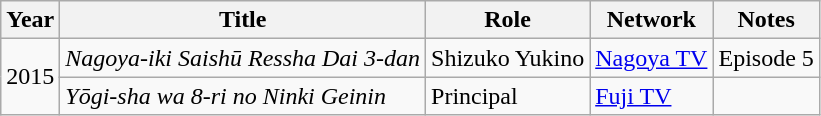<table class="wikitable">
<tr>
<th>Year</th>
<th>Title</th>
<th>Role</th>
<th>Network</th>
<th>Notes</th>
</tr>
<tr>
<td rowspan="2">2015</td>
<td><em>Nagoya-iki Saishū Ressha Dai 3-dan</em></td>
<td>Shizuko Yukino</td>
<td><a href='#'>Nagoya TV</a></td>
<td>Episode 5</td>
</tr>
<tr>
<td><em>Yōgi-sha wa 8-ri no Ninki Geinin</em></td>
<td>Principal</td>
<td><a href='#'>Fuji TV</a></td>
<td></td>
</tr>
</table>
